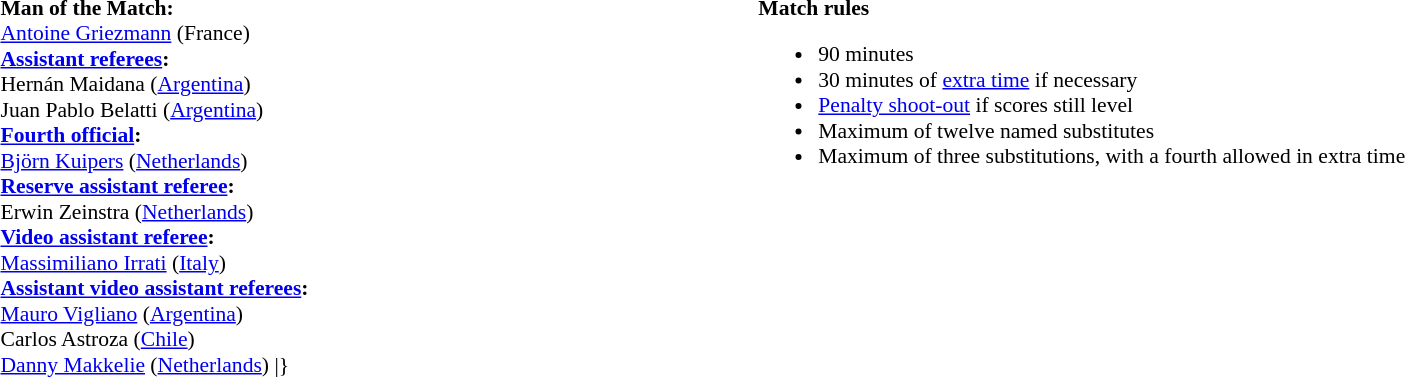<table style="width:100%;font-size:90%">
<tr>
<td><br><strong>Man of the Match:</strong>
<br><a href='#'>Antoine Griezmann</a> (France)<br><strong><a href='#'>Assistant referees</a>:</strong>
<br>Hernán Maidana (<a href='#'>Argentina</a>)
<br>Juan Pablo Belatti (<a href='#'>Argentina</a>)
<br><strong><a href='#'>Fourth official</a>:</strong>
<br><a href='#'>Björn Kuipers</a> (<a href='#'>Netherlands</a>)
<br><strong><a href='#'>Reserve assistant referee</a>:</strong>
<br>Erwin Zeinstra (<a href='#'>Netherlands</a>)
<br><strong><a href='#'>Video assistant referee</a>:</strong>
<br><a href='#'>Massimiliano Irrati</a> (<a href='#'>Italy</a>)
<br><strong><a href='#'>Assistant video assistant referees</a>:</strong>
<br><a href='#'>Mauro Vigliano</a> (<a href='#'>Argentina</a>)
<br>Carlos Astroza (<a href='#'>Chile</a>)
<br><a href='#'>Danny Makkelie</a> (<a href='#'>Netherlands</a>)
<includeonly>|}</includeonly></td>
<td style="width:60%;vertical-align:top"><br><strong>Match rules</strong><ul><li>90 minutes</li><li>30 minutes of <a href='#'>extra time</a> if necessary</li><li><a href='#'>Penalty shoot-out</a> if scores still level</li><li>Maximum of twelve named substitutes</li><li>Maximum of three substitutions, with a fourth allowed in extra time</li></ul></td>
</tr>
</table>
